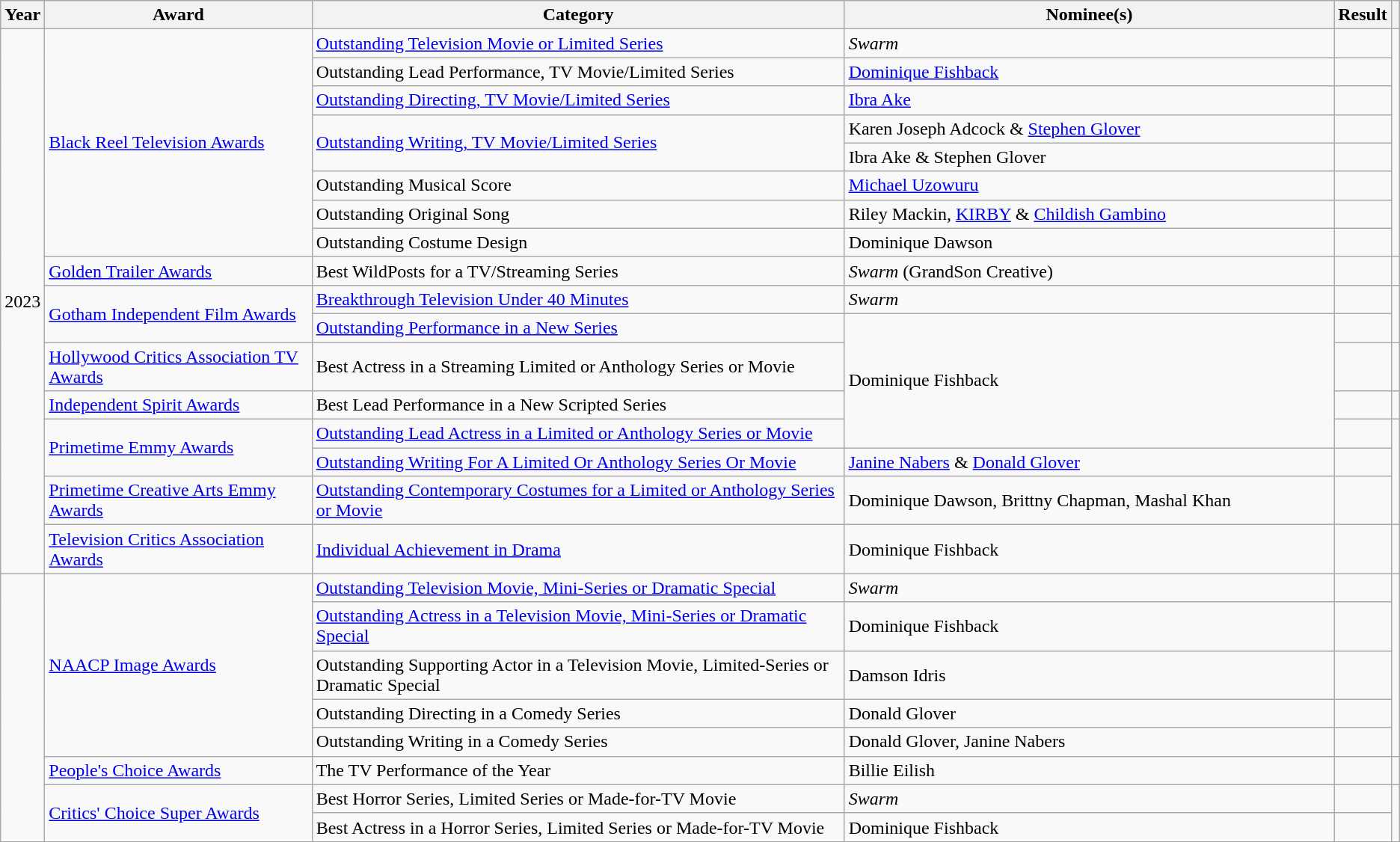<table class="wikitable plainrowheaders sortable">
<tr>
<th scope="col">Year</th>
<th scope="col">Award</th>
<th scope="col">Category</th>
<th scope="col" style="width:35%;">Nominee(s)</th>
<th scope="col">Result</th>
<th scope="col" class="unsortable"></th>
</tr>
<tr>
<td style="text-align:center" rowspan="17">2023</td>
<td rowspan="8"><a href='#'>Black Reel Television Awards</a></td>
<td><a href='#'>Outstanding Television Movie or Limited Series</a></td>
<td><em>Swarm</em></td>
<td></td>
<td rowspan="8"></td>
</tr>
<tr>
<td>Outstanding Lead Performance, TV Movie/Limited Series</td>
<td><a href='#'>Dominique Fishback</a></td>
<td></td>
</tr>
<tr>
<td><a href='#'>Outstanding Directing, TV Movie/Limited Series</a></td>
<td><a href='#'>Ibra Ake</a> </td>
<td></td>
</tr>
<tr>
<td rowspan="2"><a href='#'>Outstanding Writing, TV Movie/Limited Series</a></td>
<td>Karen Joseph Adcock & <a href='#'>Stephen Glover</a> </td>
<td></td>
</tr>
<tr>
<td>Ibra Ake & Stephen Glover </td>
<td></td>
</tr>
<tr>
<td>Outstanding Musical Score</td>
<td><a href='#'>Michael Uzowuru</a></td>
<td></td>
</tr>
<tr>
<td>Outstanding Original Song</td>
<td>Riley Mackin, <a href='#'>KIRBY</a> & <a href='#'>Childish Gambino</a> </td>
<td></td>
</tr>
<tr>
<td>Outstanding Costume Design</td>
<td>Dominique Dawson</td>
<td></td>
</tr>
<tr>
<td><a href='#'>Golden Trailer Awards</a></td>
<td>Best WildPosts for a TV/Streaming Series</td>
<td><em>Swarm</em> (GrandSon Creative)</td>
<td></td>
<td></td>
</tr>
<tr>
<td rowspan="2"><a href='#'>Gotham Independent Film Awards</a></td>
<td><a href='#'>Breakthrough Television Under 40 Minutes</a></td>
<td><em>Swarm</em></td>
<td></td>
<td style="text-align:center;" rowspan="2"></td>
</tr>
<tr>
<td><a href='#'>Outstanding Performance in a New Series</a></td>
<td rowspan="4">Dominique Fishback</td>
<td></td>
</tr>
<tr>
<td><a href='#'>Hollywood Critics Association TV Awards</a></td>
<td>Best Actress in a Streaming Limited or Anthology Series or Movie</td>
<td></td>
<td></td>
</tr>
<tr>
<td><a href='#'>Independent Spirit Awards</a></td>
<td>Best Lead Performance in a New Scripted Series</td>
<td></td>
<td align="center"></td>
</tr>
<tr>
<td rowspan="2"><a href='#'>Primetime Emmy Awards</a></td>
<td><a href='#'>Outstanding Lead Actress in a Limited or Anthology Series or Movie</a></td>
<td></td>
<td rowspan="3"></td>
</tr>
<tr>
<td><a href='#'>Outstanding Writing For A Limited Or Anthology Series Or Movie</a></td>
<td><a href='#'>Janine Nabers</a> & <a href='#'>Donald Glover</a> </td>
<td></td>
</tr>
<tr>
<td><a href='#'>Primetime Creative Arts Emmy Awards</a></td>
<td><a href='#'>Outstanding Contemporary Costumes for a Limited or Anthology Series or Movie</a></td>
<td>Dominique Dawson, Brittny Chapman, Mashal Khan </td>
<td></td>
</tr>
<tr>
<td><a href='#'>Television Critics Association Awards</a></td>
<td><a href='#'>Individual Achievement in Drama</a></td>
<td>Dominique Fishback</td>
<td></td>
<td></td>
</tr>
<tr>
<td rowspan="8"></td>
<td rowspan="5"><a href='#'>NAACP Image Awards</a></td>
<td><a href='#'>Outstanding Television Movie, Mini-Series or Dramatic Special</a></td>
<td><em>Swarm</em></td>
<td></td>
<td rowspan="5"></td>
</tr>
<tr>
<td><a href='#'>Outstanding Actress in a Television Movie, Mini-Series or Dramatic Special</a></td>
<td>Dominique Fishback</td>
<td></td>
</tr>
<tr>
<td>Outstanding Supporting Actor in a Television Movie, Limited-Series or Dramatic Special</td>
<td>Damson Idris</td>
<td></td>
</tr>
<tr>
<td>Outstanding Directing in a Comedy Series</td>
<td>Donald Glover</td>
<td></td>
</tr>
<tr>
<td>Outstanding Writing in a Comedy Series</td>
<td>Donald Glover, Janine Nabers</td>
<td></td>
</tr>
<tr>
<td><a href='#'>People's Choice Awards</a></td>
<td>The TV Performance of the Year</td>
<td>Billie Eilish</td>
<td></td>
<td align="center"></td>
</tr>
<tr>
<td rowspan="2"><a href='#'>Critics' Choice Super Awards</a></td>
<td>Best Horror Series, Limited Series or Made-for-TV Movie</td>
<td><em>Swarm</em></td>
<td></td>
<td style="text-align:center;" rowspan="2"></td>
</tr>
<tr>
<td>Best Actress in a Horror Series, Limited Series or Made-for-TV Movie</td>
<td>Dominique Fishback</td>
<td></td>
</tr>
<tr>
</tr>
</table>
